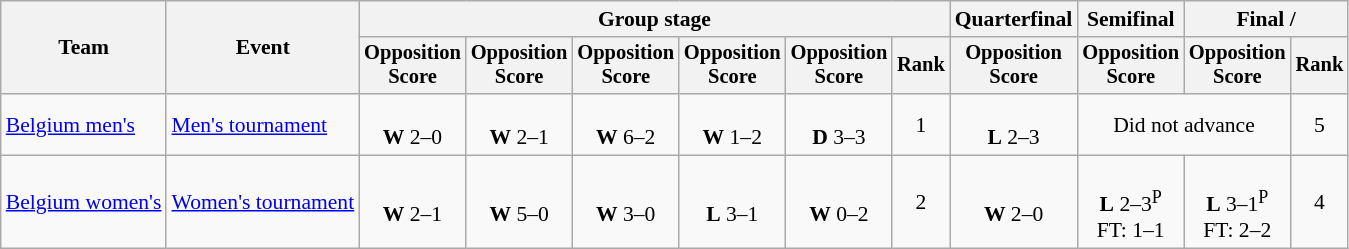<table class=wikitable style=font-size:90%;text-align:center>
<tr>
<th rowspan=2>Team</th>
<th rowspan=2>Event</th>
<th colspan=6>Group stage</th>
<th>Quarterfinal</th>
<th>Semifinal</th>
<th colspan=2>Final / </th>
</tr>
<tr style=font-size:95%>
<th>Opposition<br>Score</th>
<th>Opposition<br>Score</th>
<th>Opposition<br>Score</th>
<th>Opposition<br>Score</th>
<th>Opposition<br>Score</th>
<th>Rank</th>
<th>Opposition<br>Score</th>
<th>Opposition<br>Score</th>
<th>Opposition<br>Score</th>
<th>Rank</th>
</tr>
<tr>
<td align=left><a href='#'>Belgium men's</a></td>
<td align=left><a href='#'>Men's tournament</a></td>
<td><br><strong>W</strong> 2–0</td>
<td><br><strong>W</strong> 2–1</td>
<td><br><strong>W</strong> 6–2</td>
<td><br><strong>W</strong> 1–2</td>
<td><br><strong>D</strong> 3–3</td>
<td>1</td>
<td><br><strong>L</strong> 2–3</td>
<td colspan=2>Did not advance</td>
<td>5</td>
</tr>
<tr>
<td align=left><a href='#'>Belgium women's</a></td>
<td align=left><a href='#'>Women's tournament</a></td>
<td><br><strong>W</strong> 2–1</td>
<td><br><strong>W</strong> 5–0</td>
<td><br><strong>W</strong> 3–0</td>
<td><br> <strong>L</strong> 3–1</td>
<td><br><strong>W</strong> 0–2</td>
<td>2</td>
<td><br><strong>W</strong> 2–0</td>
<td><br><strong>L</strong> 2–3<sup>P</sup><br>FT: 1–1</td>
<td><br><strong>L</strong> 3–1<sup>P</sup><br>FT: 2–2</td>
<td>4</td>
</tr>
</table>
